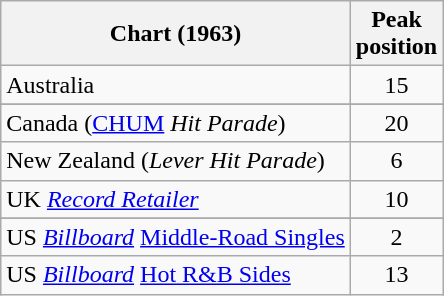<table class="wikitable sortable plainrowheaders">
<tr>
<th>Chart (1963)</th>
<th>Peak<br>position</th>
</tr>
<tr>
<td>Australia</td>
<td style="text-align:center;">15</td>
</tr>
<tr>
</tr>
<tr>
</tr>
<tr>
<td>Canada (<a href='#'>CHUM</a> <em>Hit Parade</em>)</td>
<td style="text-align:center;">20</td>
</tr>
<tr>
<td>New Zealand (<em>Lever Hit Parade</em>)</td>
<td style="text-align:center;">6</td>
</tr>
<tr>
<td>UK <em><a href='#'>Record Retailer</a> </em></td>
<td align="center">10</td>
</tr>
<tr>
</tr>
<tr>
<td>US <em><a href='#'>Billboard</a></em> <a href='#'>Middle-Road Singles</a></td>
<td style="text-align:center;">2</td>
</tr>
<tr>
<td>US <em><a href='#'>Billboard</a></em> <a href='#'>Hot R&B Sides</a></td>
<td style="text-align:center;">13</td>
</tr>
</table>
